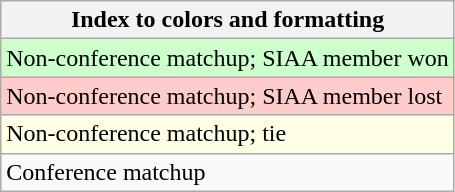<table class="wikitable">
<tr>
<th>Index to colors and formatting</th>
</tr>
<tr bgcolor=#ccffcc>
<td>Non-conference matchup; SIAA member won</td>
</tr>
<tr bgcolor=#ffcccc>
<td>Non-conference matchup; SIAA member lost</td>
</tr>
<tr bgcolor=#ffffe6>
<td>Non-conference matchup; tie</td>
</tr>
<tr>
<td>Conference matchup</td>
</tr>
</table>
